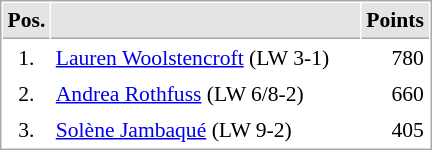<table cellspacing="1" cellpadding="3" style="border:1px solid #AAAAAA;font-size:90%">
<tr bgcolor="#E4E4E4">
<th style="border-bottom:1px solid #AAAAAA" width=10>Pos.</th>
<th style="border-bottom:1px solid #AAAAAA" width=200></th>
<th style="border-bottom:1px solid #AAAAAA" width=20>Points</th>
</tr>
<tr>
<td align="center">1.</td>
<td> <a href='#'>Lauren Woolstencroft</a> (LW 3-1)</td>
<td align="right">780</td>
</tr>
<tr>
<td align="center">2.</td>
<td> <a href='#'>Andrea Rothfuss</a> (LW 6/8-2)</td>
<td align="right">660</td>
</tr>
<tr>
<td align="center">3.</td>
<td> <a href='#'>Solène Jambaqué</a> (LW 9-2)</td>
<td align="right">405</td>
</tr>
</table>
